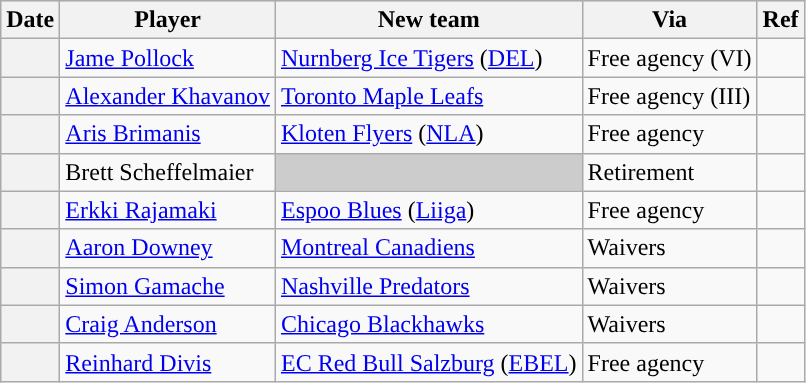<table class="wikitable plainrowheaders">
<tr style="background:#ddd; text-align:center;">
<th>Date</th>
<th>Player</th>
<th>New team</th>
<th>Via</th>
<th>Ref</th>
</tr>
<tr>
<th scope="row"></th>
<td><a href='#'>Jame Pollock</a></td>
<td><a href='#'>Nurnberg Ice Tigers</a> (<a href='#'>DEL</a>)</td>
<td>Free agency (VI)</td>
<td></td>
</tr>
<tr>
<th scope="row"></th>
<td><a href='#'>Alexander Khavanov</a></td>
<td><a href='#'>Toronto Maple Leafs</a></td>
<td>Free agency (III)</td>
<td></td>
</tr>
<tr>
<th scope="row"></th>
<td><a href='#'>Aris Brimanis</a></td>
<td><a href='#'>Kloten Flyers</a> (<a href='#'>NLA</a>)</td>
<td>Free agency</td>
<td></td>
</tr>
<tr>
<th scope="row"></th>
<td>Brett Scheffelmaier</td>
<td style="background:#ccc"></td>
<td>Retirement</td>
<td></td>
</tr>
<tr>
<th scope="row"></th>
<td><a href='#'>Erkki Rajamaki</a></td>
<td><a href='#'>Espoo Blues</a> (<a href='#'>Liiga</a>)</td>
<td>Free agency</td>
<td></td>
</tr>
<tr>
<th scope="row"></th>
<td><a href='#'>Aaron Downey</a></td>
<td><a href='#'>Montreal Canadiens</a></td>
<td>Waivers</td>
<td></td>
</tr>
<tr>
<th scope="row"></th>
<td><a href='#'>Simon Gamache</a></td>
<td><a href='#'>Nashville Predators</a></td>
<td>Waivers</td>
<td></td>
</tr>
<tr>
<th scope="row"></th>
<td><a href='#'>Craig Anderson</a></td>
<td><a href='#'>Chicago Blackhawks</a></td>
<td>Waivers</td>
<td></td>
</tr>
<tr>
<th scope="row"></th>
<td><a href='#'>Reinhard Divis</a></td>
<td><a href='#'>EC Red Bull Salzburg</a> (<a href='#'>EBEL</a>)</td>
<td>Free agency</td>
<td></td>
</tr>
</table>
